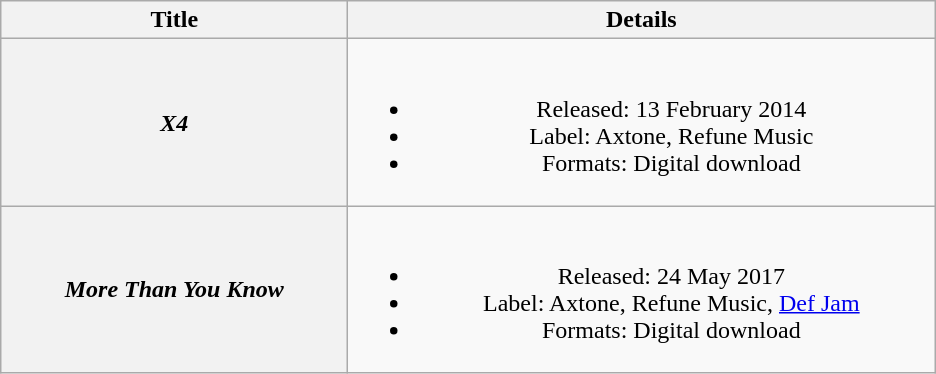<table class="wikitable plainrowheaders" style="text-align:center;">
<tr>
<th scope="col" style="width:14em;">Title</th>
<th scope="col" style="width:24em;">Details</th>
</tr>
<tr>
<th scope="row"><em>X4</em></th>
<td><br><ul><li>Released: 13 February 2014</li><li>Label: Axtone, Refune Music</li><li>Formats: Digital download</li></ul></td>
</tr>
<tr>
<th scope="row"><em>More Than You Know</em></th>
<td><br><ul><li>Released: 24 May 2017</li><li>Label: Axtone, Refune Music, <a href='#'>Def Jam</a></li><li>Formats: Digital download</li></ul></td>
</tr>
</table>
